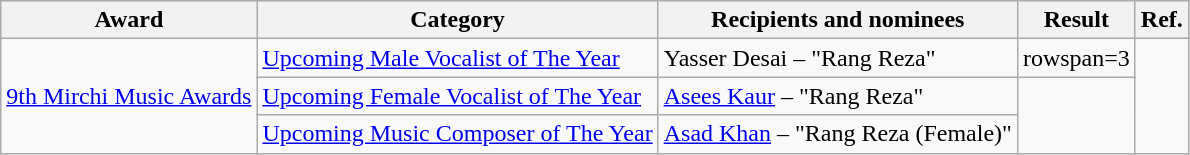<table class="wikitable sortable">
<tr>
<th>Award</th>
<th>Category</th>
<th>Recipients and nominees</th>
<th>Result</th>
<th>Ref.</th>
</tr>
<tr>
<td rowspan=3><a href='#'>9th Mirchi Music Awards</a></td>
<td><a href='#'>Upcoming Male Vocalist of The Year</a></td>
<td>Yasser Desai – "Rang Reza"</td>
<td>rowspan=3 </td>
<td rowspan=3></td>
</tr>
<tr>
<td><a href='#'>Upcoming Female Vocalist of The Year</a></td>
<td><a href='#'>Asees Kaur</a> – "Rang Reza"</td>
</tr>
<tr>
<td><a href='#'>Upcoming Music Composer of The Year</a></td>
<td><a href='#'>Asad Khan</a> – "Rang Reza (Female)"</td>
</tr>
</table>
